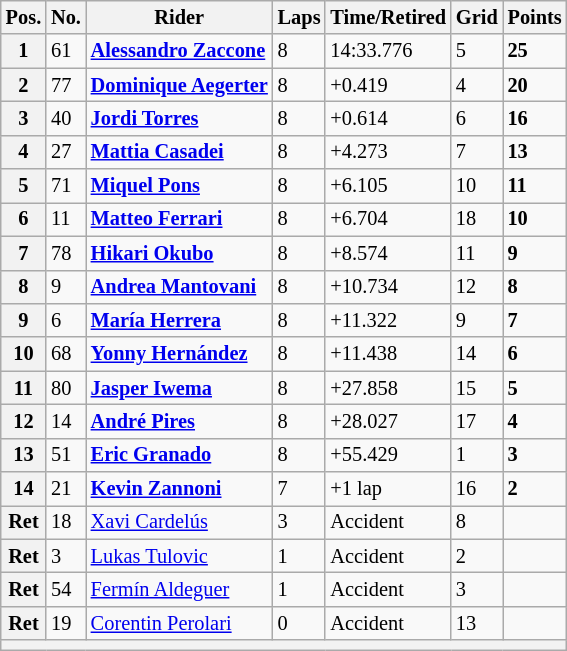<table class="wikitable" style="font-size:85%;">
<tr>
<th>Pos.</th>
<th>No.</th>
<th>Rider</th>
<th>Laps</th>
<th>Time/Retired</th>
<th>Grid</th>
<th>Points</th>
</tr>
<tr>
<th>1</th>
<td>61</td>
<td> <strong><a href='#'>Alessandro Zaccone</a></strong></td>
<td>8</td>
<td>14:33.776</td>
<td>5</td>
<td><strong>25</strong></td>
</tr>
<tr>
<th>2</th>
<td>77</td>
<td> <strong><a href='#'>Dominique Aegerter</a></strong></td>
<td>8</td>
<td>+0.419</td>
<td>4</td>
<td><strong>20</strong></td>
</tr>
<tr>
<th>3</th>
<td>40</td>
<td> <strong><a href='#'>Jordi Torres</a></strong></td>
<td>8</td>
<td>+0.614</td>
<td>6</td>
<td><strong>16</strong></td>
</tr>
<tr>
<th>4</th>
<td>27</td>
<td> <strong><a href='#'>Mattia Casadei</a></strong></td>
<td>8</td>
<td>+4.273</td>
<td>7</td>
<td><strong>13</strong></td>
</tr>
<tr>
<th>5</th>
<td>71</td>
<td> <strong><a href='#'>Miquel Pons</a></strong></td>
<td>8</td>
<td>+6.105</td>
<td>10</td>
<td><strong>11</strong></td>
</tr>
<tr>
<th>6</th>
<td>11</td>
<td> <strong><a href='#'>Matteo Ferrari</a></strong></td>
<td>8</td>
<td>+6.704</td>
<td>18</td>
<td><strong>10</strong></td>
</tr>
<tr>
<th>7</th>
<td>78</td>
<td> <strong><a href='#'>Hikari Okubo</a></strong></td>
<td>8</td>
<td>+8.574</td>
<td>11</td>
<td><strong>9</strong></td>
</tr>
<tr>
<th>8</th>
<td>9</td>
<td> <strong><a href='#'>Andrea Mantovani</a></strong></td>
<td>8</td>
<td>+10.734</td>
<td>12</td>
<td><strong>8</strong></td>
</tr>
<tr>
<th>9</th>
<td>6</td>
<td> <strong><a href='#'>María Herrera</a></strong></td>
<td>8</td>
<td>+11.322</td>
<td>9</td>
<td><strong>7</strong></td>
</tr>
<tr>
<th>10</th>
<td>68</td>
<td> <strong><a href='#'>Yonny Hernández</a></strong></td>
<td>8</td>
<td>+11.438</td>
<td>14</td>
<td><strong>6</strong></td>
</tr>
<tr>
<th>11</th>
<td>80</td>
<td> <strong><a href='#'>Jasper Iwema</a></strong></td>
<td>8</td>
<td>+27.858</td>
<td>15</td>
<td><strong>5</strong></td>
</tr>
<tr>
<th>12</th>
<td>14</td>
<td> <strong><a href='#'>André Pires</a></strong></td>
<td>8</td>
<td>+28.027</td>
<td>17</td>
<td><strong>4</strong></td>
</tr>
<tr>
<th>13</th>
<td>51</td>
<td> <strong><a href='#'>Eric Granado</a></strong></td>
<td>8</td>
<td>+55.429</td>
<td>1</td>
<td><strong>3</strong></td>
</tr>
<tr>
<th>14</th>
<td>21</td>
<td> <strong><a href='#'>Kevin Zannoni</a></strong></td>
<td>7</td>
<td>+1 lap</td>
<td>16</td>
<td><strong>2</strong></td>
</tr>
<tr>
<th>Ret</th>
<td>18</td>
<td> <a href='#'>Xavi Cardelús</a></td>
<td>3</td>
<td>Accident</td>
<td>8</td>
<td></td>
</tr>
<tr>
<th>Ret</th>
<td>3</td>
<td> <a href='#'>Lukas Tulovic</a></td>
<td>1</td>
<td>Accident</td>
<td>2</td>
<td></td>
</tr>
<tr>
<th>Ret</th>
<td>54</td>
<td> <a href='#'>Fermín Aldeguer</a></td>
<td>1</td>
<td>Accident</td>
<td>3</td>
<td></td>
</tr>
<tr>
<th>Ret</th>
<td>19</td>
<td> <a href='#'>Corentin Perolari</a></td>
<td>0</td>
<td>Accident</td>
<td>13</td>
<td></td>
</tr>
<tr>
<th colspan=7></th>
</tr>
</table>
